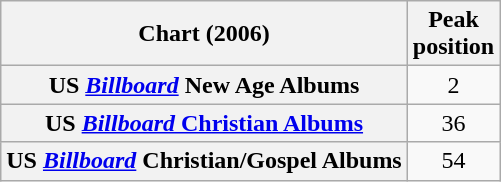<table class="wikitable sortable plainrowheaders">
<tr>
<th>Chart (2006)</th>
<th>Peak<br>position</th>
</tr>
<tr>
<th scope="row">US <em><a href='#'>Billboard</a></em> New Age Albums</th>
<td style="text-align:center;">2</td>
</tr>
<tr>
<th scope="row">US <a href='#'><em>Billboard</em> Christian Albums</a></th>
<td style="text-align:center;">36</td>
</tr>
<tr>
<th scope="row">US <em><a href='#'>Billboard</a></em> Christian/Gospel Albums</th>
<td style="text-align:center;">54</td>
</tr>
</table>
